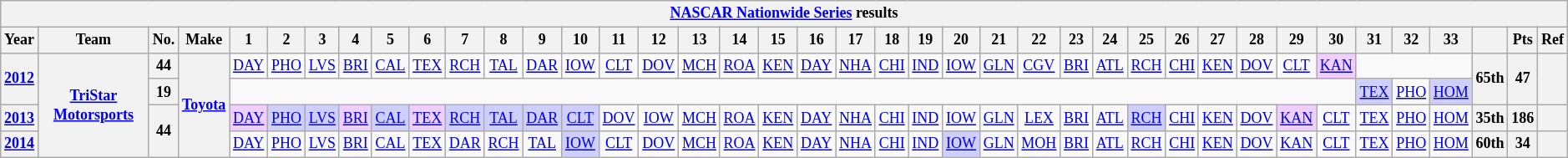<table class="wikitable" style="text-align:center; font-size:75%">
<tr>
<th colspan=40><a href='#'>NASCAR Nationwide Series</a> results</th>
</tr>
<tr>
<th>Year</th>
<th>Team</th>
<th>No.</th>
<th>Make</th>
<th>1</th>
<th>2</th>
<th>3</th>
<th>4</th>
<th>5</th>
<th>6</th>
<th>7</th>
<th>8</th>
<th>9</th>
<th>10</th>
<th>11</th>
<th>12</th>
<th>13</th>
<th>14</th>
<th>15</th>
<th>16</th>
<th>17</th>
<th>18</th>
<th>19</th>
<th>20</th>
<th>21</th>
<th>22</th>
<th>23</th>
<th>24</th>
<th>25</th>
<th>26</th>
<th>27</th>
<th>28</th>
<th>29</th>
<th>30</th>
<th>31</th>
<th>32</th>
<th>33</th>
<th></th>
<th>Pts</th>
<th>Ref</th>
</tr>
<tr>
<th rowspan=2><a href='#'>2012</a></th>
<th rowspan=4><a href='#'>TriStar Motorsports</a></th>
<th>44</th>
<th rowspan=4><a href='#'>Toyota</a></th>
<td><a href='#'>DAY</a></td>
<td><a href='#'>PHO</a></td>
<td><a href='#'>LVS</a></td>
<td><a href='#'>BRI</a></td>
<td><a href='#'>CAL</a></td>
<td><a href='#'>TEX</a></td>
<td><a href='#'>RCH</a></td>
<td><a href='#'>TAL</a></td>
<td><a href='#'>DAR</a></td>
<td><a href='#'>IOW</a></td>
<td><a href='#'>CLT</a></td>
<td><a href='#'>DOV</a></td>
<td><a href='#'>MCH</a></td>
<td><a href='#'>ROA</a></td>
<td><a href='#'>KEN</a></td>
<td><a href='#'>DAY</a></td>
<td><a href='#'>NHA</a></td>
<td><a href='#'>CHI</a></td>
<td><a href='#'>IND</a></td>
<td><a href='#'>IOW</a></td>
<td><a href='#'>GLN</a></td>
<td><a href='#'>CGV</a></td>
<td><a href='#'>BRI</a></td>
<td><a href='#'>ATL</a></td>
<td><a href='#'>RCH</a></td>
<td><a href='#'>CHI</a></td>
<td><a href='#'>KEN</a></td>
<td><a href='#'>DOV</a></td>
<td><a href='#'>CLT</a></td>
<td style="background:#EFCFFF;"><a href='#'>KAN</a><br></td>
<td colspan=3></td>
<th rowspan=2>65th</th>
<th rowspan=2>47</th>
<th rowspan=2></th>
</tr>
<tr>
<th>19</th>
<td colspan=30></td>
<td style="background:#CFCFFF;"><a href='#'>TEX</a><br></td>
<td><a href='#'>PHO</a></td>
<td style="background:#CFCFFF;"><a href='#'>HOM</a><br></td>
</tr>
<tr>
<th><a href='#'>2013</a></th>
<th rowspan=2>44</th>
<td style="background:#EFCFFF;"><a href='#'>DAY</a><br></td>
<td style="background:#CFCFFF;"><a href='#'>PHO</a><br></td>
<td style="background:#CFCFFF;"><a href='#'>LVS</a><br></td>
<td style="background:#EFCFFF;"><a href='#'>BRI</a><br></td>
<td style="background:#CFCFFF;"><a href='#'>CAL</a><br></td>
<td style="background:#EFCFFF;"><a href='#'>TEX</a><br></td>
<td style="background:#CFCFFF;"><a href='#'>RCH</a><br></td>
<td style="background:#CFCFFF;"><a href='#'>TAL</a><br></td>
<td style="background:#CFCFFF;"><a href='#'>DAR</a><br></td>
<td style="background:#CFCFFF;"><a href='#'>CLT</a><br></td>
<td><a href='#'>DOV</a></td>
<td><a href='#'>IOW</a></td>
<td><a href='#'>MCH</a></td>
<td><a href='#'>ROA</a></td>
<td><a href='#'>KEN</a></td>
<td><a href='#'>DAY</a></td>
<td><a href='#'>NHA</a></td>
<td><a href='#'>CHI</a></td>
<td><a href='#'>IND</a></td>
<td><a href='#'>IOW</a></td>
<td><a href='#'>GLN</a></td>
<td><a href='#'>LEX</a></td>
<td><a href='#'>BRI</a></td>
<td><a href='#'>ATL</a></td>
<td style="background:#CFCFFF;"><a href='#'>RCH</a><br></td>
<td><a href='#'>CHI</a></td>
<td><a href='#'>KEN</a></td>
<td><a href='#'>DOV</a></td>
<td style="background:#EFCFFF;"><a href='#'>KAN</a><br></td>
<td><a href='#'>CLT</a></td>
<td><a href='#'>TEX</a></td>
<td><a href='#'>PHO</a></td>
<td><a href='#'>HOM</a></td>
<th>35th</th>
<th>186</th>
<th></th>
</tr>
<tr>
<th><a href='#'>2014</a></th>
<td><a href='#'>DAY</a></td>
<td><a href='#'>PHO</a></td>
<td><a href='#'>LVS</a></td>
<td><a href='#'>BRI</a></td>
<td><a href='#'>CAL</a></td>
<td><a href='#'>TEX</a></td>
<td><a href='#'>DAR</a></td>
<td><a href='#'>RCH</a></td>
<td><a href='#'>TAL</a></td>
<td style="background:#CFCFFF;"><a href='#'>IOW</a><br></td>
<td><a href='#'>CLT</a></td>
<td><a href='#'>DOV</a></td>
<td><a href='#'>MCH</a></td>
<td><a href='#'>ROA</a></td>
<td><a href='#'>KEN</a></td>
<td><a href='#'>DAY</a></td>
<td><a href='#'>NHA</a></td>
<td><a href='#'>CHI</a></td>
<td><a href='#'>IND</a></td>
<td style="background:#CFCFFF;"><a href='#'>IOW</a><br></td>
<td><a href='#'>GLN</a></td>
<td><a href='#'>MOH</a></td>
<td><a href='#'>BRI</a></td>
<td><a href='#'>ATL</a></td>
<td><a href='#'>RCH</a></td>
<td><a href='#'>CHI</a></td>
<td><a href='#'>KEN</a></td>
<td><a href='#'>DOV</a></td>
<td><a href='#'>KAN</a></td>
<td><a href='#'>CLT</a></td>
<td><a href='#'>TEX</a></td>
<td><a href='#'>PHO</a></td>
<td><a href='#'>HOM</a></td>
<th>60th</th>
<th>34</th>
<th></th>
</tr>
</table>
